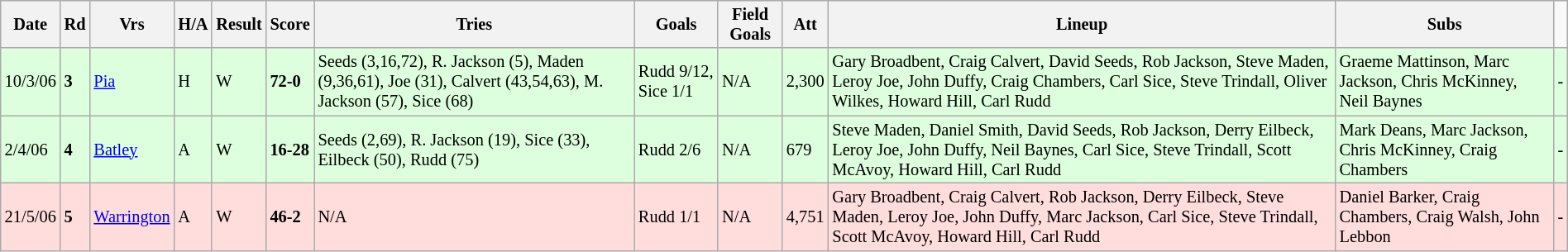<table class="wikitable" style="font-size:85%;" width="100%">
<tr>
<th>Date</th>
<th>Rd</th>
<th>Vrs</th>
<th>H/A</th>
<th>Result</th>
<th>Score</th>
<th>Tries</th>
<th>Goals</th>
<th>Field Goals</th>
<th>Att</th>
<th>Lineup</th>
<th>Subs</th>
</tr>
<tr style="background:#ddffdd;" width=20 | >
<td>10/3/06</td>
<td><strong>3</strong></td>
<td><a href='#'>Pia</a></td>
<td>H</td>
<td>W</td>
<td><strong>72-0</strong></td>
<td>Seeds (3,16,72), R. Jackson (5), Maden (9,36,61), Joe (31), Calvert (43,54,63), M. Jackson (57), Sice (68)</td>
<td>Rudd 9/12, Sice 1/1</td>
<td>N/A</td>
<td>2,300</td>
<td>Gary Broadbent, Craig Calvert, David Seeds, Rob Jackson, Steve Maden, Leroy Joe, John Duffy, Craig Chambers, Carl Sice, Steve Trindall, Oliver Wilkes, Howard Hill, Carl Rudd</td>
<td>Graeme Mattinson, Marc Jackson, Chris McKinney, Neil Baynes</td>
<td>-</td>
</tr>
<tr style="background:#ddffdd;" width=20 | >
<td>2/4/06</td>
<td><strong>4</strong></td>
<td><a href='#'>Batley</a></td>
<td>A</td>
<td>W</td>
<td><strong>16-28</strong></td>
<td>Seeds (2,69), R. Jackson (19), Sice (33), Eilbeck (50), Rudd (75)</td>
<td>Rudd 2/6</td>
<td>N/A</td>
<td>679</td>
<td>Steve Maden, Daniel Smith, David Seeds, Rob Jackson, Derry Eilbeck, Leroy Joe, John Duffy, Neil Baynes, Carl Sice, Steve Trindall, Scott McAvoy, Howard Hill, Carl Rudd</td>
<td>Mark Deans, Marc Jackson, Chris McKinney, Craig Chambers</td>
<td>-</td>
</tr>
<tr style="background:#ffdddd;" width=20 | >
<td>21/5/06</td>
<td><strong>5</strong></td>
<td><a href='#'>Warrington</a></td>
<td>A</td>
<td>W</td>
<td><strong>46-2</strong></td>
<td>N/A</td>
<td>Rudd 1/1</td>
<td>N/A</td>
<td>4,751</td>
<td>Gary Broadbent, Craig Calvert, Rob Jackson, Derry Eilbeck, Steve Maden, Leroy Joe, John Duffy, Marc Jackson, Carl Sice, Steve Trindall, Scott McAvoy, Howard Hill, Carl Rudd</td>
<td>Daniel Barker, Craig Chambers, Craig Walsh, John Lebbon</td>
<td>-</td>
</tr>
</table>
